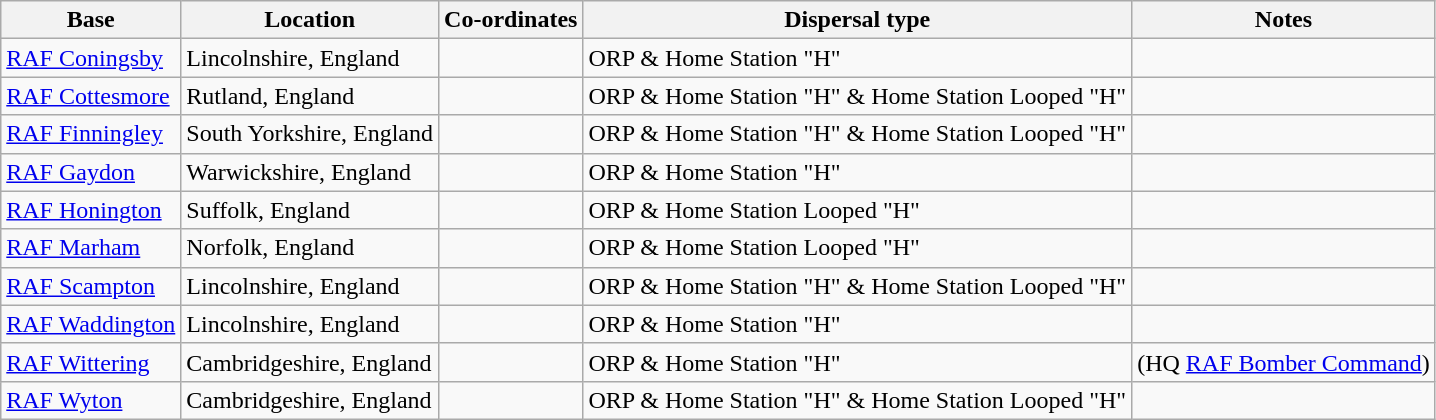<table class="wikitable sortable">
<tr>
<th>Base</th>
<th>Location</th>
<th>Co-ordinates</th>
<th>Dispersal type</th>
<th>Notes</th>
</tr>
<tr>
<td><a href='#'>RAF Coningsby</a></td>
<td>Lincolnshire, England</td>
<td></td>
<td>ORP & Home Station "H"</td>
<td></td>
</tr>
<tr>
<td><a href='#'>RAF Cottesmore</a></td>
<td>Rutland, England</td>
<td></td>
<td>ORP & Home Station "H" & Home Station Looped "H"</td>
<td></td>
</tr>
<tr>
<td><a href='#'>RAF Finningley</a></td>
<td>South Yorkshire, England</td>
<td></td>
<td>ORP & Home Station "H" & Home Station Looped "H"</td>
<td></td>
</tr>
<tr>
<td><a href='#'>RAF Gaydon</a></td>
<td>Warwickshire, England</td>
<td></td>
<td>ORP & Home Station "H"</td>
<td></td>
</tr>
<tr>
<td><a href='#'>RAF Honington</a></td>
<td>Suffolk, England</td>
<td></td>
<td>ORP & Home Station Looped "H"</td>
<td></td>
</tr>
<tr>
<td><a href='#'>RAF Marham</a></td>
<td>Norfolk, England</td>
<td></td>
<td>ORP & Home Station Looped "H"</td>
<td></td>
</tr>
<tr>
<td><a href='#'>RAF Scampton</a></td>
<td>Lincolnshire, England</td>
<td></td>
<td>ORP & Home Station "H" & Home Station Looped "H"</td>
<td></td>
</tr>
<tr>
<td><a href='#'>RAF Waddington</a></td>
<td>Lincolnshire, England</td>
<td></td>
<td>ORP & Home Station "H"</td>
<td></td>
</tr>
<tr>
<td><a href='#'>RAF Wittering</a></td>
<td>Cambridgeshire, England</td>
<td></td>
<td>ORP & Home Station "H"</td>
<td>(HQ <a href='#'>RAF Bomber Command</a>)</td>
</tr>
<tr>
<td><a href='#'>RAF Wyton</a></td>
<td>Cambridgeshire, England</td>
<td></td>
<td>ORP & Home Station "H" & Home Station Looped "H"</td>
<td></td>
</tr>
</table>
